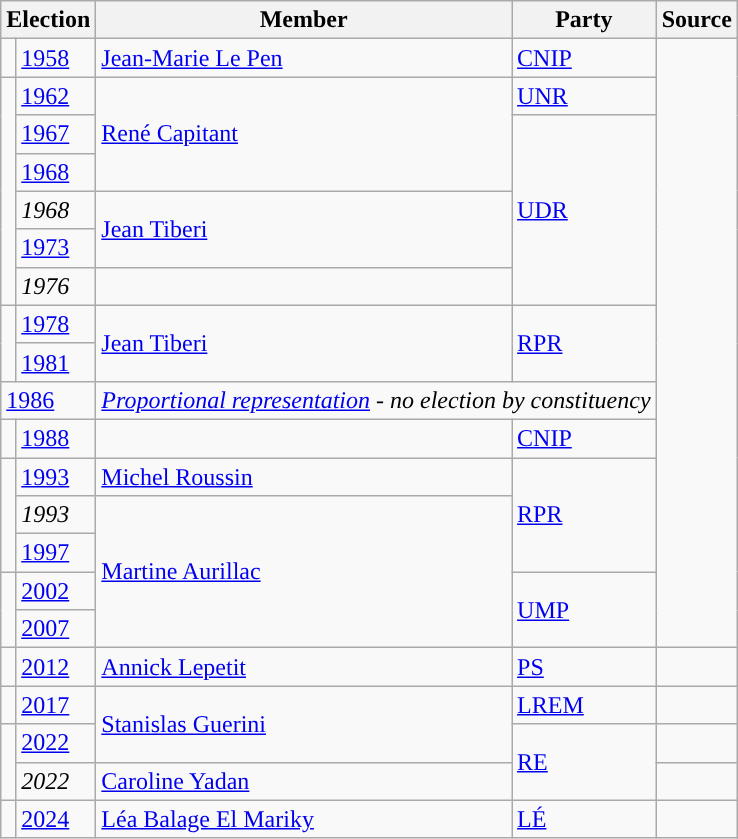<table class="wikitable">
<tr>
<th colspan="2">Election</th>
<th>Member</th>
<th>Party</th>
<th>Source</th>
</tr>
<tr>
<td style="color:inherit;background-color: "></td>
<td><a href='#'>1958</a></td>
<td><a href='#'>Jean-Marie Le Pen</a></td>
<td><a href='#'>CNIP</a></td>
</tr>
<tr>
<td rowspan="6" style="color:inherit;background-color: "></td>
<td><a href='#'>1962</a></td>
<td rowspan="3"><a href='#'>René Capitant</a></td>
<td><a href='#'>UNR</a></td>
</tr>
<tr>
<td><a href='#'>1967</a></td>
<td rowspan="5"><a href='#'>UDR</a></td>
</tr>
<tr>
<td><a href='#'>1968</a></td>
</tr>
<tr>
<td><em>1968</em></td>
<td rowspan="2"><a href='#'>Jean Tiberi</a></td>
</tr>
<tr>
<td><a href='#'>1973</a></td>
</tr>
<tr>
<td><em>1976</em></td>
<td></td>
</tr>
<tr>
<td rowspan="2" style="color:inherit;background-color: "></td>
<td><a href='#'>1978</a></td>
<td rowspan="2"><a href='#'>Jean Tiberi</a></td>
<td rowspan="2"><a href='#'>RPR</a></td>
</tr>
<tr>
<td><a href='#'>1981</a></td>
</tr>
<tr>
<td colspan="2"><a href='#'>1986</a></td>
<td colspan="2"><em><a href='#'>Proportional representation</a> - no election by constituency</em></td>
</tr>
<tr>
<td style="color:inherit;background-color: "></td>
<td><a href='#'>1988</a></td>
<td></td>
<td><a href='#'>CNIP</a></td>
</tr>
<tr>
<td rowspan="3" style="color:inherit;background-color: "></td>
<td><a href='#'>1993</a></td>
<td><a href='#'>Michel Roussin</a></td>
<td rowspan="3"><a href='#'>RPR</a></td>
</tr>
<tr>
<td><em>1993</em></td>
<td rowspan="4"><a href='#'>Martine Aurillac</a></td>
</tr>
<tr>
<td><a href='#'>1997</a></td>
</tr>
<tr>
<td rowspan="2" style="color:inherit;background-color: "></td>
<td><a href='#'>2002</a></td>
<td rowspan="2"><a href='#'>UMP</a></td>
</tr>
<tr>
<td><a href='#'>2007</a></td>
</tr>
<tr>
<td style="color:inherit;background-color: "></td>
<td><a href='#'>2012</a></td>
<td><a href='#'>Annick Lepetit</a></td>
<td><a href='#'>PS</a></td>
<td></td>
</tr>
<tr>
<td style="color:inherit;background:"></td>
<td><a href='#'>2017</a></td>
<td rowspan="2"><a href='#'>Stanislas Guerini</a></td>
<td><a href='#'>LREM</a></td>
<td></td>
</tr>
<tr>
<td rowspan="2" style="color:inherit;background:"></td>
<td><a href='#'>2022</a></td>
<td rowspan="2"><a href='#'>RE</a></td>
<td></td>
</tr>
<tr>
<td><em>2022</em></td>
<td><a href='#'>Caroline Yadan</a></td>
<td></td>
</tr>
<tr>
<td style="color:inherit;background:"></td>
<td><a href='#'>2024</a></td>
<td><a href='#'>Léa Balage El Mariky</a></td>
<td><a href='#'>LÉ</a></td>
<td></td>
</tr>
</table>
